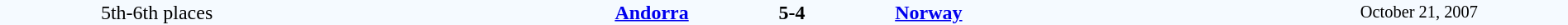<table style="width: 100%; background:#F5FAFF;" cellspacing="0">
<tr>
<td align=center rowspan=3 width=20%>5th-6th places</td>
</tr>
<tr>
<td width=24% align=right><strong><a href='#'>Andorra</a></strong></td>
<td align=center width=13%><strong>5-4</strong></td>
<td width=24%><strong><a href='#'>Norway</a></strong></td>
<td style=font-size:85% rowspan=3 align=center>October 21, 2007</td>
</tr>
</table>
